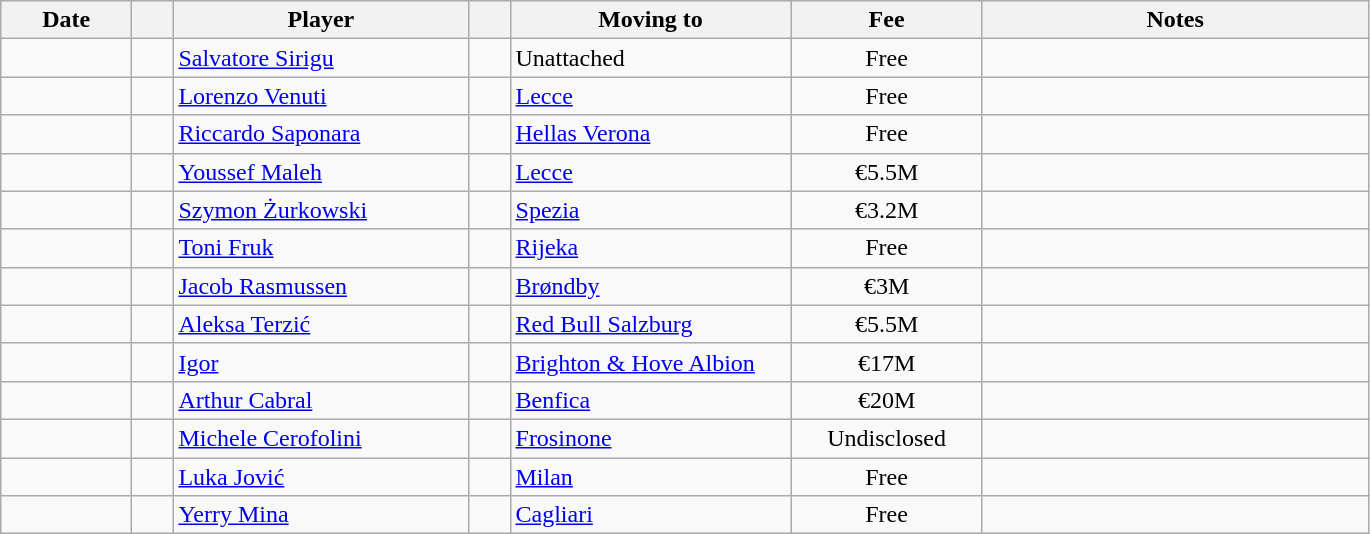<table class="wikitable sortable">
<tr>
<th style="width:80px;">Date</th>
<th style="width:20px;"></th>
<th style="width:190px;">Player</th>
<th style="width:20px;"></th>
<th style="width:180px;">Moving to</th>
<th style="width:120px;" class="unsortable">Fee</th>
<th style="width:250px;" class="unsortable">Notes</th>
</tr>
<tr>
<td></td>
<td align="center"></td>
<td> <a href='#'>Salvatore Sirigu</a></td>
<td align="center"></td>
<td>Unattached</td>
<td align="center">Free</td>
<td align="center"></td>
</tr>
<tr>
<td></td>
<td align="center"></td>
<td> <a href='#'>Lorenzo Venuti</a></td>
<td align="center"></td>
<td> <a href='#'>Lecce</a></td>
<td align="center">Free</td>
<td align="center"></td>
</tr>
<tr>
<td></td>
<td align="center"></td>
<td> <a href='#'>Riccardo Saponara</a></td>
<td align="center"></td>
<td> <a href='#'>Hellas Verona</a></td>
<td align="center">Free</td>
<td align="center"></td>
</tr>
<tr>
<td></td>
<td align="center"></td>
<td> <a href='#'>Youssef Maleh</a></td>
<td align="center"></td>
<td> <a href='#'>Lecce</a></td>
<td align="center">€5.5M</td>
<td align="center"></td>
</tr>
<tr>
<td></td>
<td align="center"></td>
<td> <a href='#'>Szymon Żurkowski</a></td>
<td align="center"></td>
<td> <a href='#'>Spezia</a></td>
<td align="center">€3.2M</td>
<td align="center"></td>
</tr>
<tr>
<td></td>
<td align="center"></td>
<td> <a href='#'>Toni Fruk</a></td>
<td align="center"></td>
<td> <a href='#'>Rijeka</a></td>
<td align="center">Free</td>
<td align="center"></td>
</tr>
<tr>
<td></td>
<td align="center"></td>
<td> <a href='#'>Jacob Rasmussen</a></td>
<td align="center"></td>
<td> <a href='#'>Brøndby</a></td>
<td align="center">€3M</td>
<td align="center"></td>
</tr>
<tr>
<td></td>
<td align="center"></td>
<td> <a href='#'>Aleksa Terzić</a></td>
<td align="center"></td>
<td> <a href='#'>Red Bull Salzburg</a></td>
<td align="center">€5.5M</td>
<td align="center"></td>
</tr>
<tr>
<td></td>
<td align="center"></td>
<td> <a href='#'>Igor</a></td>
<td align="center"></td>
<td> <a href='#'>Brighton & Hove Albion</a></td>
<td align="center">€17M</td>
<td align="center"></td>
</tr>
<tr>
<td></td>
<td align="center"></td>
<td> <a href='#'>Arthur Cabral</a></td>
<td align="center"></td>
<td> <a href='#'>Benfica</a></td>
<td align="center">€20M</td>
<td align="center"></td>
</tr>
<tr>
<td></td>
<td align="center"></td>
<td> <a href='#'>Michele Cerofolini</a></td>
<td align="center"></td>
<td> <a href='#'>Frosinone</a></td>
<td align="center">Undisclosed</td>
<td align="center"></td>
</tr>
<tr>
<td></td>
<td align="center"></td>
<td> <a href='#'>Luka Jović</a></td>
<td align="center"></td>
<td> <a href='#'>Milan</a></td>
<td align="center">Free</td>
<td align="center"></td>
</tr>
<tr>
<td></td>
<td align="center"></td>
<td> <a href='#'>Yerry Mina</a></td>
<td align="center"></td>
<td> <a href='#'>Cagliari</a></td>
<td align="center">Free</td>
<td align="center"></td>
</tr>
</table>
